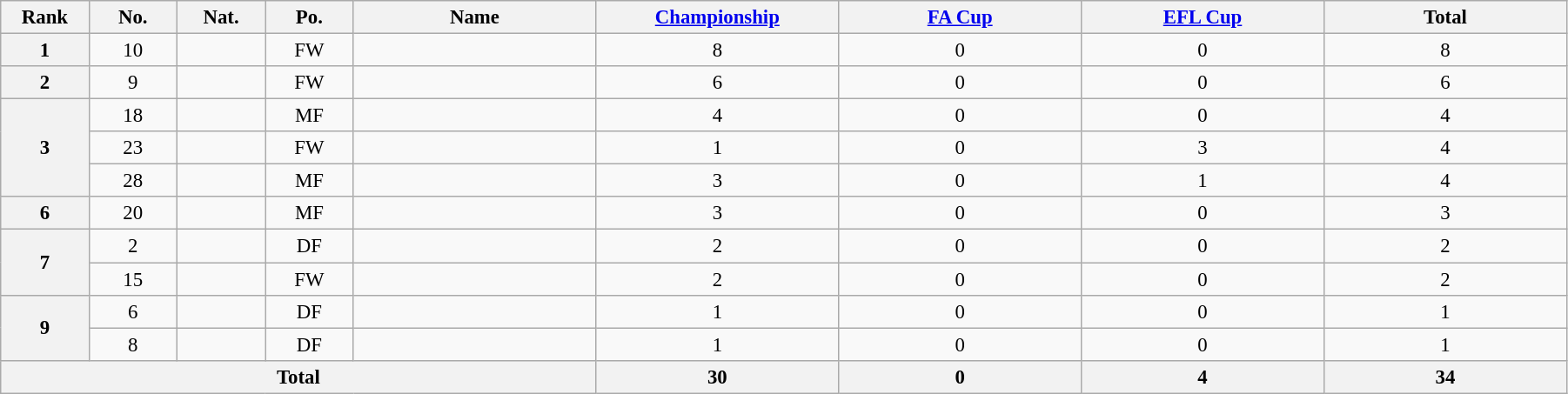<table class="wikitable" style="text-align:center; font-size:95%; width:95%;">
<tr>
<th width=50px>Rank</th>
<th width=50px>No.</th>
<th width=50px>Nat.</th>
<th width=50px>Po.</th>
<th width=150px>Name</th>
<th width=150px><a href='#'>Championship</a></th>
<th width=150px><a href='#'>FA Cup</a></th>
<th width=150px><a href='#'>EFL Cup</a></th>
<th width=150px>Total</th>
</tr>
<tr>
<th rowspan=1>1</th>
<td>10</td>
<td></td>
<td>FW</td>
<td></td>
<td>8</td>
<td>0</td>
<td>0</td>
<td>8</td>
</tr>
<tr>
<th rowspan=1>2</th>
<td>9</td>
<td></td>
<td>FW</td>
<td></td>
<td>6</td>
<td>0</td>
<td>0</td>
<td>6</td>
</tr>
<tr>
<th rowspan=3>3</th>
<td>18</td>
<td></td>
<td>MF</td>
<td></td>
<td>4</td>
<td>0</td>
<td>0</td>
<td>4</td>
</tr>
<tr>
<td>23</td>
<td></td>
<td>FW</td>
<td></td>
<td>1</td>
<td>0</td>
<td>3</td>
<td>4</td>
</tr>
<tr>
<td>28</td>
<td></td>
<td>MF</td>
<td></td>
<td>3</td>
<td>0</td>
<td>1</td>
<td>4</td>
</tr>
<tr>
<th rowspan=1>6</th>
<td>20</td>
<td></td>
<td>MF</td>
<td></td>
<td>3</td>
<td>0</td>
<td>0</td>
<td>3</td>
</tr>
<tr>
<th rowspan=2>7</th>
<td>2</td>
<td></td>
<td>DF</td>
<td></td>
<td>2</td>
<td>0</td>
<td>0</td>
<td>2</td>
</tr>
<tr>
<td>15</td>
<td></td>
<td>FW</td>
<td></td>
<td>2</td>
<td>0</td>
<td>0</td>
<td>2</td>
</tr>
<tr>
<th rowspan=2>9</th>
<td>6</td>
<td></td>
<td>DF</td>
<td></td>
<td>1</td>
<td>0</td>
<td>0</td>
<td>1</td>
</tr>
<tr>
<td>8</td>
<td></td>
<td>DF</td>
<td></td>
<td>1</td>
<td>0</td>
<td>0</td>
<td>1</td>
</tr>
<tr>
<th colspan=5>Total</th>
<th>30</th>
<th>0</th>
<th>4</th>
<th>34</th>
</tr>
</table>
